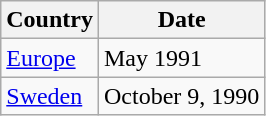<table class="wikitable">
<tr>
<th>Country</th>
<th>Date</th>
</tr>
<tr>
<td><a href='#'>Europe</a></td>
<td>May 1991</td>
</tr>
<tr>
<td><a href='#'>Sweden</a></td>
<td>October 9, 1990</td>
</tr>
</table>
